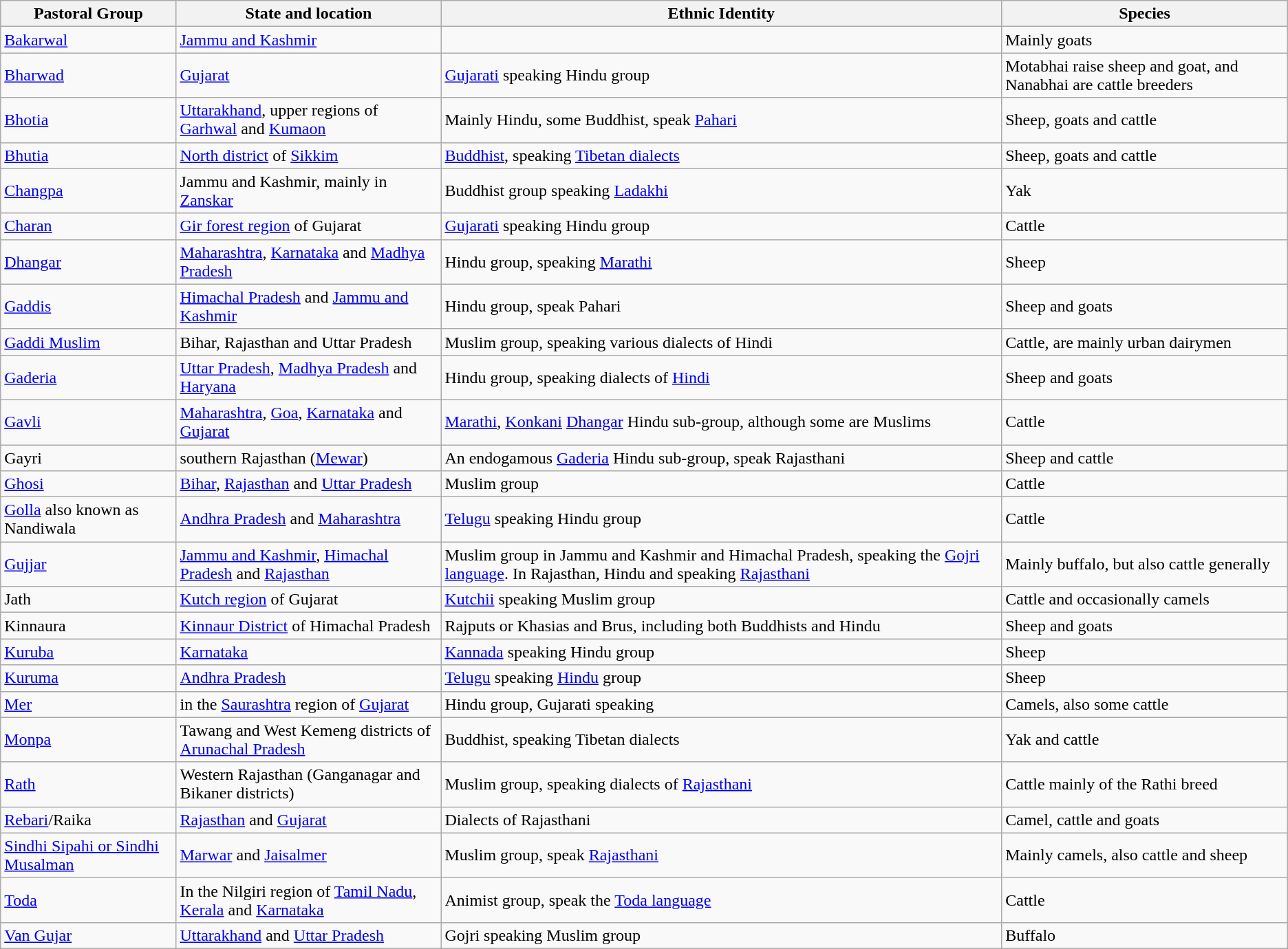<table class="wikitable">
<tr>
<th>Pastoral Group</th>
<th>State and location</th>
<th>Ethnic Identity</th>
<th>Species</th>
</tr>
<tr>
<td><a href='#'>Bakarwal</a></td>
<td><a href='#'>Jammu and Kashmir</a></td>
<td></td>
<td>Mainly goats</td>
</tr>
<tr>
<td><a href='#'>Bharwad</a></td>
<td><a href='#'>Gujarat</a></td>
<td><a href='#'>Gujarati</a> speaking Hindu group</td>
<td>Motabhai raise sheep and goat, and Nanabhai are cattle breeders</td>
</tr>
<tr>
<td><a href='#'>Bhotia</a></td>
<td><a href='#'>Uttarakhand</a>, upper regions of <a href='#'>Garhwal</a> and <a href='#'>Kumaon</a></td>
<td>Mainly Hindu, some Buddhist, speak <a href='#'>Pahari</a></td>
<td>Sheep, goats and cattle</td>
</tr>
<tr>
<td><a href='#'>Bhutia</a></td>
<td><a href='#'>North district</a> of <a href='#'>Sikkim</a></td>
<td><a href='#'>Buddhist</a>, speaking <a href='#'>Tibetan dialects</a></td>
<td>Sheep, goats and cattle</td>
</tr>
<tr>
<td><a href='#'>Changpa</a></td>
<td>Jammu and Kashmir, mainly in <a href='#'>Zanskar</a></td>
<td>Buddhist group speaking <a href='#'>Ladakhi</a></td>
<td>Yak</td>
</tr>
<tr>
<td><a href='#'>Charan</a></td>
<td><a href='#'>Gir forest region</a> of Gujarat</td>
<td><a href='#'>Gujarati</a> speaking Hindu group</td>
<td>Cattle</td>
</tr>
<tr>
<td><a href='#'>Dhangar</a></td>
<td><a href='#'>Maharashtra</a>, <a href='#'>Karnataka</a> and <a href='#'>Madhya Pradesh</a></td>
<td>Hindu group, speaking <a href='#'>Marathi</a></td>
<td>Sheep</td>
</tr>
<tr>
<td><a href='#'>Gaddis</a></td>
<td><a href='#'>Himachal Pradesh</a> and <a href='#'>Jammu and Kashmir</a></td>
<td>Hindu group, speak Pahari</td>
<td>Sheep and goats</td>
</tr>
<tr>
<td><a href='#'>Gaddi Muslim</a></td>
<td>Bihar, Rajasthan and Uttar Pradesh</td>
<td>Muslim group, speaking various dialects of Hindi</td>
<td>Cattle, are mainly urban dairymen</td>
</tr>
<tr>
<td><a href='#'>Gaderia</a></td>
<td><a href='#'>Uttar Pradesh</a>, <a href='#'>Madhya Pradesh</a> and <a href='#'>Haryana</a></td>
<td>Hindu group, speaking dialects of <a href='#'>Hindi</a></td>
<td>Sheep and goats</td>
</tr>
<tr>
<td><a href='#'>Gavli</a></td>
<td><a href='#'>Maharashtra</a>, <a href='#'>Goa</a>, <a href='#'>Karnataka</a> and <a href='#'>Gujarat</a></td>
<td><a href='#'>Marathi</a>, <a href='#'>Konkani</a> <a href='#'>Dhangar</a> Hindu sub-group, although some are Muslims</td>
<td>Cattle</td>
</tr>
<tr>
<td>Gayri</td>
<td>southern Rajasthan (<a href='#'>Mewar</a>)</td>
<td>An endogamous <a href='#'>Gaderia</a> Hindu sub-group, speak Rajasthani</td>
<td>Sheep and cattle</td>
</tr>
<tr>
<td><a href='#'>Ghosi</a></td>
<td><a href='#'>Bihar</a>, <a href='#'>Rajasthan</a> and <a href='#'>Uttar Pradesh</a></td>
<td>Muslim group</td>
<td>Cattle</td>
</tr>
<tr>
<td><a href='#'>Golla</a> also known as Nandiwala</td>
<td><a href='#'>Andhra Pradesh</a> and <a href='#'>Maharashtra</a></td>
<td><a href='#'>Telugu</a> speaking Hindu group</td>
<td>Cattle</td>
</tr>
<tr>
<td><a href='#'>Gujjar</a></td>
<td><a href='#'>Jammu and Kashmir</a>, <a href='#'>Himachal Pradesh</a> and <a href='#'>Rajasthan</a></td>
<td>Muslim group in Jammu and Kashmir and Himachal Pradesh, speaking the <a href='#'>Gojri language</a>. In Rajasthan, Hindu and speaking <a href='#'>Rajasthani</a></td>
<td>Mainly buffalo, but also cattle generally</td>
</tr>
<tr>
<td>Jath</td>
<td><a href='#'>Kutch region</a> of Gujarat</td>
<td><a href='#'>Kutchii</a> speaking Muslim group</td>
<td>Cattle and occasionally camels</td>
</tr>
<tr>
<td>Kinnaura</td>
<td><a href='#'>Kinnaur District</a> of Himachal Pradesh</td>
<td>Rajputs or Khasias and Brus, including both Buddhists and Hindu</td>
<td>Sheep and goats</td>
</tr>
<tr>
<td><a href='#'>Kuruba</a></td>
<td><a href='#'>Karnataka</a></td>
<td><a href='#'>Kannada</a> speaking Hindu group</td>
<td>Sheep</td>
</tr>
<tr>
<td><a href='#'>Kuruma</a></td>
<td><a href='#'>Andhra Pradesh</a></td>
<td><a href='#'>Telugu</a> speaking <a href='#'>Hindu</a> group</td>
<td>Sheep</td>
</tr>
<tr>
<td><a href='#'>Mer</a></td>
<td>in the <a href='#'>Saurashtra</a> region of <a href='#'>Gujarat</a></td>
<td>Hindu group, Gujarati speaking</td>
<td>Camels, also some cattle</td>
</tr>
<tr>
<td><a href='#'>Monpa</a></td>
<td>Tawang and West Kemeng districts of <a href='#'>Arunachal Pradesh</a></td>
<td>Buddhist, speaking Tibetan dialects</td>
<td>Yak and cattle</td>
</tr>
<tr>
<td><a href='#'>Rath</a></td>
<td>Western Rajasthan (Ganganagar and Bikaner districts)</td>
<td>Muslim group, speaking dialects of <a href='#'>Rajasthani</a></td>
<td>Cattle mainly of the Rathi breed</td>
</tr>
<tr>
<td><a href='#'>Rebari</a>/Raika</td>
<td><a href='#'>Rajasthan</a> and <a href='#'>Gujarat</a></td>
<td>Dialects of Rajasthani</td>
<td>Camel, cattle and goats</td>
</tr>
<tr>
<td><a href='#'>Sindhi Sipahi or Sindhi Musalman</a></td>
<td><a href='#'>Marwar</a> and <a href='#'>Jaisalmer</a></td>
<td>Muslim group, speak <a href='#'>Rajasthani</a></td>
<td>Mainly camels, also cattle and sheep</td>
</tr>
<tr>
<td><a href='#'>Toda</a></td>
<td>In the Nilgiri region of <a href='#'>Tamil Nadu</a>, <a href='#'>Kerala</a> and <a href='#'>Karnataka</a></td>
<td>Animist group, speak the <a href='#'>Toda language</a></td>
<td>Cattle</td>
</tr>
<tr>
<td><a href='#'>Van Gujar</a></td>
<td><a href='#'>Uttarakhand</a> and <a href='#'>Uttar Pradesh</a></td>
<td>Gojri speaking Muslim group</td>
<td>Buffalo</td>
</tr>
</table>
